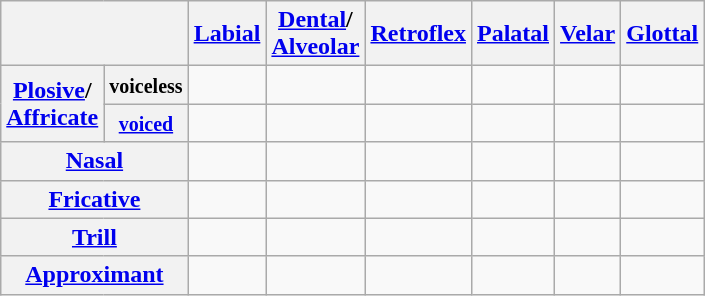<table class="wikitable" style="text-align:center">
<tr>
<th colspan="2"></th>
<th><a href='#'>Labial</a></th>
<th><a href='#'>Dental</a>/<br><a href='#'>Alveolar</a></th>
<th><a href='#'>Retroflex</a></th>
<th><a href='#'>Palatal</a></th>
<th><a href='#'>Velar</a></th>
<th><a href='#'>Glottal</a></th>
</tr>
<tr>
<th rowspan="2"><a href='#'>Plosive</a>/<br><a href='#'>Affricate</a></th>
<th><small>voiceless</small></th>
<td></td>
<td></td>
<td></td>
<td></td>
<td></td>
<td></td>
</tr>
<tr>
<th><a href='#'><small>voiced</small></a></th>
<td></td>
<td></td>
<td></td>
<td></td>
<td></td>
<td></td>
</tr>
<tr>
<th colspan="2"><a href='#'>Nasal</a></th>
<td></td>
<td></td>
<td></td>
<td></td>
<td></td>
<td></td>
</tr>
<tr>
<th colspan="2"><a href='#'>Fricative</a></th>
<td></td>
<td></td>
<td></td>
<td></td>
<td></td>
<td></td>
</tr>
<tr>
<th colspan="2"><a href='#'>Trill</a></th>
<td></td>
<td></td>
<td></td>
<td></td>
<td></td>
<td></td>
</tr>
<tr>
<th colspan="2"><a href='#'>Approximant</a></th>
<td></td>
<td></td>
<td></td>
<td></td>
<td></td>
<td></td>
</tr>
</table>
